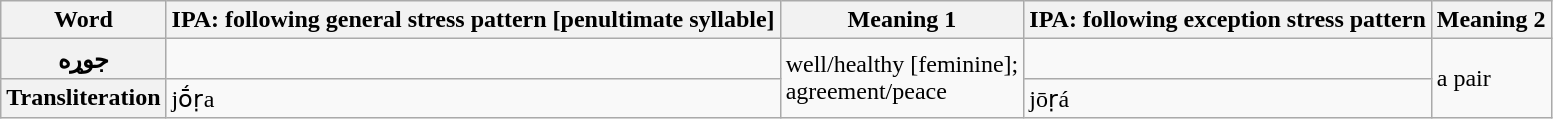<table class="wikitable">
<tr>
<th>Word</th>
<th>IPA: following general stress pattern [penultimate syllable]</th>
<th>Meaning 1</th>
<th>IPA: following exception stress pattern</th>
<th>Meaning 2</th>
</tr>
<tr>
<th>جوړه</th>
<td></td>
<td rowspan="2">well/healthy [feminine];<br>agreement/peace</td>
<td></td>
<td rowspan="2">a pair</td>
</tr>
<tr>
<th>Transliteration</th>
<td>jṓṛa</td>
<td>jōṛá</td>
</tr>
</table>
